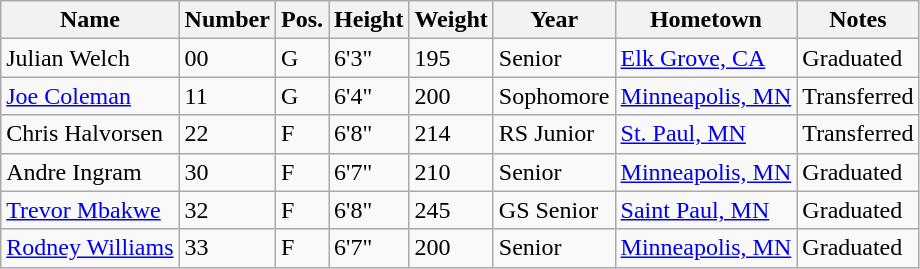<table class="wikitable sortable" border="1">
<tr>
<th>Name</th>
<th>Number</th>
<th>Pos.</th>
<th>Height</th>
<th>Weight</th>
<th>Year</th>
<th>Hometown</th>
<th class="unsortable">Notes</th>
</tr>
<tr>
<td>Julian Welch</td>
<td>00</td>
<td>G</td>
<td>6'3"</td>
<td>195</td>
<td>Senior</td>
<td><a href='#'>Elk Grove, CA</a></td>
<td>Graduated</td>
</tr>
<tr>
<td><a href='#'>Joe Coleman</a></td>
<td>11</td>
<td>G</td>
<td>6'4"</td>
<td>200</td>
<td>Sophomore</td>
<td><a href='#'>Minneapolis, MN</a></td>
<td>Transferred</td>
</tr>
<tr>
<td>Chris Halvorsen</td>
<td>22</td>
<td>F</td>
<td>6'8"</td>
<td>214</td>
<td>RS Junior</td>
<td><a href='#'>St. Paul, MN</a></td>
<td>Transferred</td>
</tr>
<tr>
<td>Andre Ingram</td>
<td>30</td>
<td>F</td>
<td>6'7"</td>
<td>210</td>
<td>Senior</td>
<td><a href='#'>Minneapolis, MN</a></td>
<td>Graduated</td>
</tr>
<tr>
<td><a href='#'>Trevor Mbakwe</a></td>
<td>32</td>
<td>F</td>
<td>6'8"</td>
<td>245</td>
<td>GS Senior</td>
<td><a href='#'>Saint Paul, MN</a></td>
<td>Graduated</td>
</tr>
<tr>
<td><a href='#'>Rodney Williams</a></td>
<td>33</td>
<td>F</td>
<td>6'7"</td>
<td>200</td>
<td>Senior</td>
<td><a href='#'>Minneapolis, MN</a></td>
<td>Graduated</td>
</tr>
</table>
